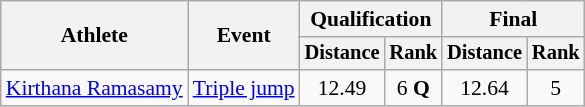<table class=wikitable style="font-size:90%">
<tr>
<th rowspan=2>Athlete</th>
<th rowspan=2>Event</th>
<th colspan=2>Qualification</th>
<th colspan=2>Final</th>
</tr>
<tr style="font-size:95%">
<th>Distance</th>
<th>Rank</th>
<th>Distance</th>
<th>Rank</th>
</tr>
<tr align=center>
<td align=left><a href='#'>Kirthana Ramasamy</a></td>
<td align=left><a href='#'>Triple jump</a></td>
<td>12.49</td>
<td>6 <strong>Q</strong></td>
<td>12.64</td>
<td>5</td>
</tr>
</table>
